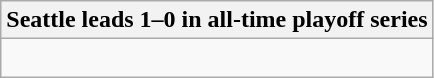<table class="wikitable collapsible collapsed">
<tr>
<th>Seattle leads 1–0 in all-time playoff series</th>
</tr>
<tr>
<td><br></td>
</tr>
</table>
